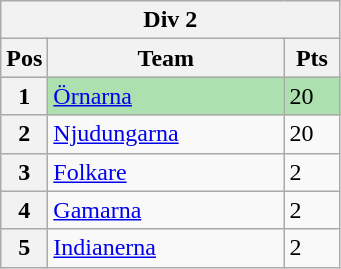<table class="wikitable">
<tr>
<th colspan="3">Div 2</th>
</tr>
<tr>
<th width=20>Pos</th>
<th width=150>Team</th>
<th width=30>Pts</th>
</tr>
<tr style="background:#ACE1AF;">
<th>1</th>
<td><a href='#'>Örnarna</a></td>
<td>20</td>
</tr>
<tr>
<th>2</th>
<td><a href='#'>Njudungarna</a></td>
<td>20</td>
</tr>
<tr>
<th>3</th>
<td><a href='#'>Folkare</a></td>
<td>2</td>
</tr>
<tr>
<th>4</th>
<td><a href='#'>Gamarna</a></td>
<td>2</td>
</tr>
<tr>
<th>5</th>
<td><a href='#'>Indianerna</a></td>
<td>2</td>
</tr>
</table>
